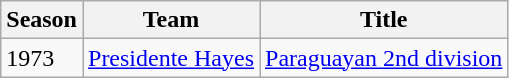<table class="wikitable">
<tr>
<th>Season</th>
<th>Team</th>
<th>Title</th>
</tr>
<tr>
<td>1973</td>
<td><a href='#'>Presidente Hayes</a></td>
<td><a href='#'>Paraguayan 2nd division</a></td>
</tr>
</table>
